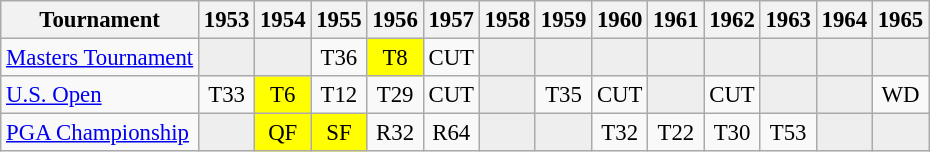<table class="wikitable" style="font-size:95%;text-align:center;">
<tr>
<th>Tournament</th>
<th>1953</th>
<th>1954</th>
<th>1955</th>
<th>1956</th>
<th>1957</th>
<th>1958</th>
<th>1959</th>
<th>1960</th>
<th>1961</th>
<th>1962</th>
<th>1963</th>
<th>1964</th>
<th>1965</th>
</tr>
<tr>
<td align=left><a href='#'>Masters Tournament</a></td>
<td style="background:#eeeeee;"></td>
<td style="background:#eeeeee;"></td>
<td>T36</td>
<td style="background:yellow;">T8</td>
<td>CUT</td>
<td style="background:#eeeeee;"></td>
<td style="background:#eeeeee;"></td>
<td style="background:#eeeeee;"></td>
<td style="background:#eeeeee;"></td>
<td style="background:#eeeeee;"></td>
<td style="background:#eeeeee;"></td>
<td style="background:#eeeeee;"></td>
<td style="background:#eeeeee;"></td>
</tr>
<tr>
<td align=left><a href='#'>U.S. Open</a></td>
<td>T33</td>
<td style="background:yellow;">T6</td>
<td>T12</td>
<td>T29</td>
<td>CUT</td>
<td style="background:#eeeeee;"></td>
<td>T35</td>
<td>CUT</td>
<td style="background:#eeeeee;"></td>
<td>CUT</td>
<td style="background:#eeeeee;"></td>
<td style="background:#eeeeee;"></td>
<td>WD</td>
</tr>
<tr>
<td align=left><a href='#'>PGA Championship</a></td>
<td style="background:#eeeeee;"></td>
<td style="background:yellow;">QF</td>
<td style="background:yellow;">SF</td>
<td>R32</td>
<td>R64</td>
<td style="background:#eeeeee;"></td>
<td style="background:#eeeeee;"></td>
<td>T32</td>
<td>T22</td>
<td>T30</td>
<td>T53</td>
<td style="background:#eeeeee;"></td>
<td style="background:#eeeeee;"></td>
</tr>
</table>
